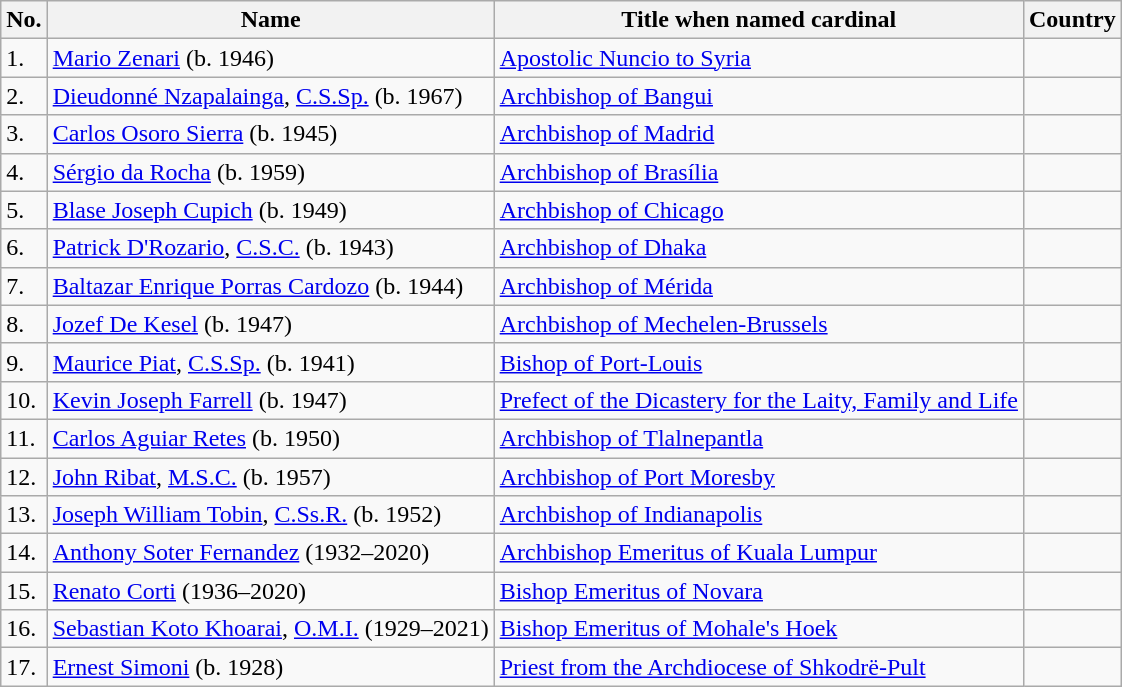<table class="wikitable sortable" border="1">
<tr>
<th>No.</th>
<th>Name</th>
<th>Title when named cardinal</th>
<th>Country</th>
</tr>
<tr>
<td>1.</td>
<td><a href='#'>Mario Zenari</a> (b. 1946)</td>
<td><a href='#'>Apostolic Nuncio to Syria</a></td>
<td></td>
</tr>
<tr>
<td>2.</td>
<td><a href='#'>Dieudonné Nzapalainga</a>, <a href='#'>C.S.Sp.</a> (b. 1967)</td>
<td><a href='#'>Archbishop of Bangui</a></td>
<td></td>
</tr>
<tr>
<td>3.</td>
<td><a href='#'>Carlos Osoro Sierra</a> (b. 1945)</td>
<td><a href='#'>Archbishop of Madrid</a></td>
<td></td>
</tr>
<tr>
<td>4.</td>
<td><a href='#'>Sérgio da Rocha</a> (b. 1959)</td>
<td><a href='#'>Archbishop of Brasília</a></td>
<td></td>
</tr>
<tr>
<td>5.</td>
<td><a href='#'>Blase Joseph Cupich</a> (b. 1949)</td>
<td><a href='#'>Archbishop of Chicago</a></td>
<td></td>
</tr>
<tr>
<td>6.</td>
<td><a href='#'>Patrick D'Rozario</a>, <a href='#'>C.S.C.</a> (b. 1943)</td>
<td><a href='#'>Archbishop of Dhaka</a></td>
<td></td>
</tr>
<tr>
<td>7.</td>
<td><a href='#'>Baltazar Enrique Porras Cardozo</a> (b. 1944)</td>
<td><a href='#'>Archbishop of Mérida</a></td>
<td></td>
</tr>
<tr>
<td>8.</td>
<td><a href='#'>Jozef De Kesel</a> (b. 1947)</td>
<td><a href='#'>Archbishop of Mechelen-Brussels</a></td>
<td></td>
</tr>
<tr>
<td>9.</td>
<td><a href='#'>Maurice Piat</a>, <a href='#'>C.S.Sp.</a> (b. 1941)</td>
<td><a href='#'>Bishop of Port-Louis</a></td>
<td></td>
</tr>
<tr>
<td>10.</td>
<td><a href='#'>Kevin Joseph Farrell</a> (b. 1947)</td>
<td><a href='#'>Prefect of the Dicastery for the Laity, Family and Life</a></td>
<td></td>
</tr>
<tr>
<td>11.</td>
<td><a href='#'>Carlos Aguiar Retes</a> (b. 1950)</td>
<td><a href='#'>Archbishop of Tlalnepantla</a></td>
<td></td>
</tr>
<tr>
<td>12.</td>
<td><a href='#'>John Ribat</a>, <a href='#'>M.S.C.</a> (b. 1957)</td>
<td><a href='#'>Archbishop of Port Moresby</a></td>
<td></td>
</tr>
<tr>
<td>13.</td>
<td><a href='#'>Joseph William Tobin</a>, <a href='#'>C.Ss.R.</a> (b. 1952)</td>
<td><a href='#'>Archbishop of Indianapolis</a></td>
<td></td>
</tr>
<tr>
<td>14.</td>
<td><a href='#'>Anthony Soter Fernandez</a> (1932–2020)</td>
<td><a href='#'>Archbishop Emeritus of Kuala Lumpur</a></td>
<td></td>
</tr>
<tr>
<td>15.</td>
<td><a href='#'>Renato Corti</a> (1936–2020)</td>
<td><a href='#'>Bishop Emeritus of Novara</a></td>
<td></td>
</tr>
<tr>
<td>16.</td>
<td><a href='#'>Sebastian Koto Khoarai</a>, <a href='#'>O.M.I.</a> (1929–2021)</td>
<td><a href='#'>Bishop Emeritus of Mohale's Hoek</a></td>
<td></td>
</tr>
<tr>
<td>17.</td>
<td><a href='#'>Ernest Simoni</a> (b. 1928)</td>
<td><a href='#'>Priest from the Archdiocese of Shkodrë-Pult</a></td>
<td></td>
</tr>
</table>
